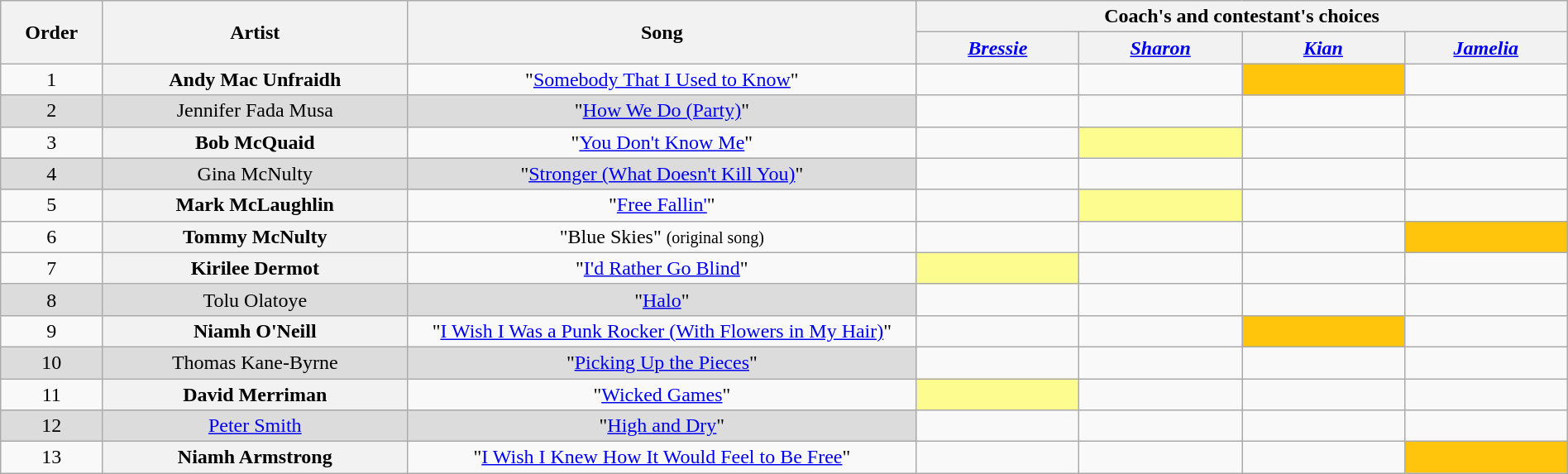<table class="wikitable" style="text-align:center; width:100%;">
<tr>
<th scope="col" rowspan="2" width="5%">Order</th>
<th scope="col" rowspan="2" width="15%">Artist</th>
<th scope="col" rowspan="2" width="25%">Song</th>
<th scope="col" colspan="4" width="32%">Coach's and contestant's choices</th>
</tr>
<tr>
<th width="8%"><em><a href='#'>Bressie</a></em></th>
<th width="8%"><em><a href='#'>Sharon</a></em></th>
<th width="8%"><em><a href='#'>Kian</a></em></th>
<th width="8%"><em><a href='#'>Jamelia</a></em></th>
</tr>
<tr>
<td>1</td>
<th scope="row">Andy Mac Unfraidh</th>
<td>"<a href='#'>Somebody That I Used to Know</a>"</td>
<td></td>
<td></td>
<td style="background-color:#FFC40C;"><strong></strong></td>
<td></td>
</tr>
<tr>
<td style="background-color:#DCDCDC;">2</td>
<td style="background-color:#DCDCDC;">Jennifer Fada Musa</td>
<td style="background-color:#DCDCDC;">"<a href='#'>How We Do (Party)</a>"</td>
<td></td>
<td></td>
<td></td>
<td></td>
</tr>
<tr>
<td>3</td>
<th scope="row">Bob McQuaid</th>
<td>"<a href='#'>You Don't Know Me</a>"</td>
<td></td>
<td style="background-color:#fdfc8f;"><strong></strong></td>
<td><strong></strong></td>
<td></td>
</tr>
<tr>
<td style="background-color:#DCDCDC;">4</td>
<td style="background-color:#DCDCDC;">Gina McNulty</td>
<td style="background-color:#DCDCDC;">"<a href='#'>Stronger (What Doesn't Kill You)</a>"</td>
<td></td>
<td></td>
<td></td>
<td></td>
</tr>
<tr>
<td>5</td>
<th scope="row">Mark McLaughlin</th>
<td>"<a href='#'>Free Fallin'</a>"</td>
<td></td>
<td style="background-color:#fdfc8f;"><strong></strong></td>
<td><strong></strong></td>
<td></td>
</tr>
<tr>
<td>6</td>
<th scope="row">Tommy McNulty</th>
<td>"Blue Skies" <small>(original song)</small></td>
<td></td>
<td></td>
<td></td>
<td style="background-color:#FFC40C;"><strong></strong></td>
</tr>
<tr>
<td>7</td>
<th scope="row">Kirilee Dermot</th>
<td>"<a href='#'>I'd Rather Go Blind</a>"</td>
<td style="background-color:#fdfc8f;"><strong></strong></td>
<td></td>
<td><strong></strong></td>
<td><strong></strong></td>
</tr>
<tr>
<td style="background-color:#DCDCDC;">8</td>
<td style="background-color:#DCDCDC;">Tolu Olatoye</td>
<td style="background-color:#DCDCDC;">"<a href='#'>Halo</a>"</td>
<td></td>
<td></td>
<td></td>
<td></td>
</tr>
<tr>
<td>9</td>
<th scope="row">Niamh O'Neill</th>
<td>"<a href='#'>I Wish I Was a Punk Rocker (With Flowers in My Hair)</a>"</td>
<td></td>
<td></td>
<td style="background-color:#FFC40C;"><strong></strong></td>
<td></td>
</tr>
<tr>
<td style="background-color:#DCDCDC;">10</td>
<td style="background-color:#DCDCDC;">Thomas Kane-Byrne</td>
<td style="background-color:#DCDCDC;">"<a href='#'>Picking Up the Pieces</a>"</td>
<td></td>
<td></td>
<td></td>
<td></td>
</tr>
<tr>
<td>11</td>
<th scope="row">David Merriman</th>
<td>"<a href='#'>Wicked Games</a>"</td>
<td style="background-color:#fdfc8f;"><strong></strong></td>
<td><strong></strong></td>
<td><strong></strong></td>
<td><strong></strong></td>
</tr>
<tr>
<td style="background-color:#DCDCDC;">12</td>
<td style="background-color:#DCDCDC;"><a href='#'>Peter Smith</a></td>
<td style="background-color:#DCDCDC;">"<a href='#'>High and Dry</a>"</td>
<td></td>
<td></td>
<td></td>
<td></td>
</tr>
<tr>
<td>13</td>
<th scope="row">Niamh Armstrong</th>
<td>"<a href='#'>I Wish I Knew How It Would Feel to Be Free</a>"</td>
<td></td>
<td></td>
<td></td>
<td style="background-color:#FFC40C;"><strong></strong></td>
</tr>
</table>
